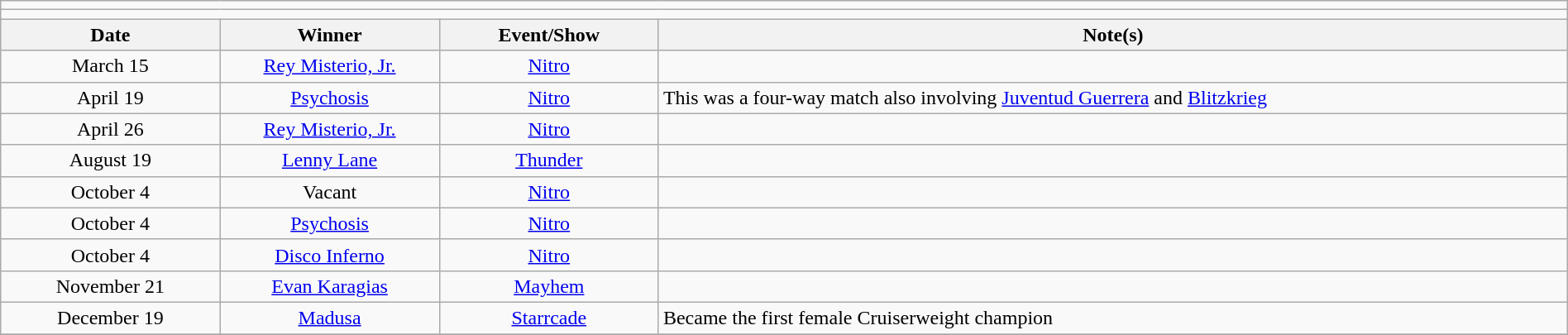<table class="wikitable" style="text-align:center; width:100%;">
<tr>
<td colspan="5"></td>
</tr>
<tr>
<td colspan="5"><strong></strong></td>
</tr>
<tr>
<th width=14%>Date</th>
<th width=14%>Winner</th>
<th width=14%>Event/Show</th>
<th width=58%>Note(s)</th>
</tr>
<tr>
<td>March 15</td>
<td><a href='#'>Rey Misterio, Jr.</a></td>
<td><a href='#'>Nitro</a></td>
<td align=left></td>
</tr>
<tr>
<td>April 19</td>
<td><a href='#'>Psychosis</a></td>
<td><a href='#'>Nitro</a></td>
<td align=left>This was a four-way match also involving <a href='#'>Juventud Guerrera</a> and <a href='#'>Blitzkrieg</a></td>
</tr>
<tr>
<td>April 26</td>
<td><a href='#'>Rey Misterio, Jr.</a></td>
<td><a href='#'>Nitro</a></td>
<td align=left></td>
</tr>
<tr>
<td>August 19</td>
<td><a href='#'>Lenny Lane</a></td>
<td><a href='#'>Thunder</a></td>
<td align=left></td>
</tr>
<tr>
<td>October 4</td>
<td>Vacant</td>
<td><a href='#'>Nitro</a></td>
<td align=left></td>
</tr>
<tr>
<td>October 4</td>
<td><a href='#'>Psychosis</a></td>
<td><a href='#'>Nitro</a></td>
<td align=left></td>
</tr>
<tr>
<td>October 4</td>
<td><a href='#'>Disco Inferno</a></td>
<td><a href='#'>Nitro</a></td>
<td align=left></td>
</tr>
<tr>
<td>November 21</td>
<td><a href='#'>Evan Karagias</a></td>
<td><a href='#'>Mayhem</a></td>
<td align=left></td>
</tr>
<tr>
<td>December 19</td>
<td><a href='#'>Madusa</a></td>
<td><a href='#'>Starrcade</a></td>
<td align=left>Became the first female Cruiserweight champion</td>
</tr>
<tr>
</tr>
</table>
